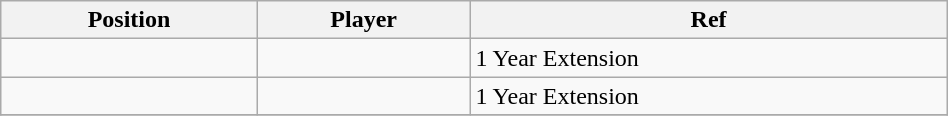<table class="wikitable sortable" style="width:50%; text-align:center; font-size:100%; text-align:left;">
<tr>
<th>Position</th>
<th>Player</th>
<th>Ref</th>
</tr>
<tr>
<td></td>
<td></td>
<td> 1 Year Extension</td>
</tr>
<tr>
<td></td>
<td></td>
<td> 1 Year Extension</td>
</tr>
<tr>
</tr>
</table>
